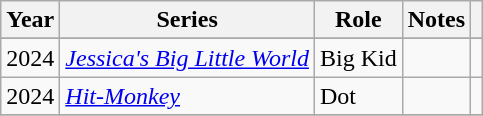<table class="wikitable sortable plainrowheaders">
<tr>
<th>Year </th>
<th>Series</th>
<th>Role </th>
<th class="unsortable">Notes </th>
<th class="unsortable"></th>
</tr>
<tr>
</tr>
<tr>
<td>2024</td>
<td><em><a href='#'>Jessica's Big Little World</a></em></td>
<td>Big Kid</td>
<td></td>
<td></td>
</tr>
<tr>
<td>2024</td>
<td><em><a href='#'>Hit-Monkey</a></em></td>
<td>Dot</td>
<td></td>
<td></td>
</tr>
<tr>
</tr>
</table>
